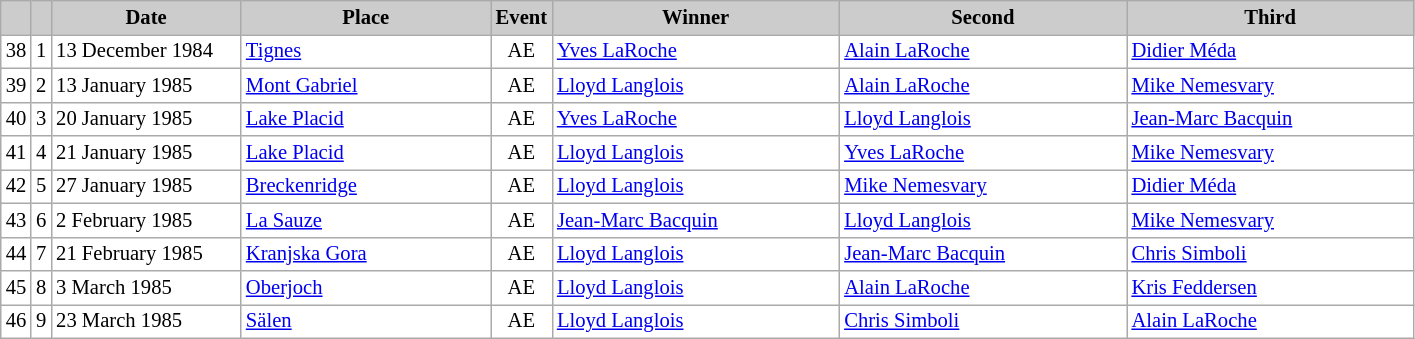<table class="wikitable plainrowheaders" style="background:#fff; font-size:86%; line-height:16px; border:grey solid 1px; border-collapse:collapse;">
<tr style="background:#ccc; text-align:center;">
<th scope="col" style="background:#ccc; width=20 px;"></th>
<th scope="col" style="background:#ccc; width=30 px;"></th>
<th scope="col" style="background:#ccc; width:120px;">Date</th>
<th scope="col" style="background:#ccc; width:160px;">Place</th>
<th scope="col" style="background:#ccc; width:15px;">Event</th>
<th scope="col" style="background:#ccc; width:185px;">Winner</th>
<th scope="col" style="background:#ccc; width:185px;">Second</th>
<th scope="col" style="background:#ccc; width:185px;">Third</th>
</tr>
<tr>
<td align=center>38</td>
<td align=center>1</td>
<td>13 December 1984</td>
<td> <a href='#'>Tignes</a></td>
<td align=center>AE</td>
<td> <a href='#'>Yves LaRoche</a></td>
<td> <a href='#'>Alain LaRoche</a></td>
<td> <a href='#'>Didier Méda</a></td>
</tr>
<tr>
<td align=center>39</td>
<td align=center>2</td>
<td>13 January 1985</td>
<td> <a href='#'>Mont Gabriel</a></td>
<td align=center>AE</td>
<td> <a href='#'>Lloyd Langlois</a></td>
<td> <a href='#'>Alain LaRoche</a></td>
<td> <a href='#'>Mike Nemesvary</a></td>
</tr>
<tr>
<td align=center>40</td>
<td align=center>3</td>
<td>20 January 1985</td>
<td> <a href='#'>Lake Placid</a></td>
<td align=center>AE</td>
<td> <a href='#'>Yves LaRoche</a></td>
<td> <a href='#'>Lloyd Langlois</a></td>
<td> <a href='#'>Jean-Marc Bacquin</a></td>
</tr>
<tr>
<td align=center>41</td>
<td align=center>4</td>
<td>21 January 1985</td>
<td> <a href='#'>Lake Placid</a></td>
<td align=center>AE</td>
<td> <a href='#'>Lloyd Langlois</a></td>
<td> <a href='#'>Yves LaRoche</a></td>
<td> <a href='#'>Mike Nemesvary</a></td>
</tr>
<tr>
<td align=center>42</td>
<td align=center>5</td>
<td>27 January 1985</td>
<td> <a href='#'>Breckenridge</a></td>
<td align=center>AE</td>
<td> <a href='#'>Lloyd Langlois</a></td>
<td> <a href='#'>Mike Nemesvary</a></td>
<td> <a href='#'>Didier Méda</a></td>
</tr>
<tr>
<td align=center>43</td>
<td align=center>6</td>
<td>2 February 1985</td>
<td> <a href='#'>La Sauze</a></td>
<td align=center>AE</td>
<td> <a href='#'>Jean-Marc Bacquin</a></td>
<td> <a href='#'>Lloyd Langlois</a></td>
<td> <a href='#'>Mike Nemesvary</a></td>
</tr>
<tr>
<td align=center>44</td>
<td align=center>7</td>
<td>21 February 1985</td>
<td> <a href='#'>Kranjska Gora</a></td>
<td align=center>AE</td>
<td> <a href='#'>Lloyd Langlois</a></td>
<td> <a href='#'>Jean-Marc Bacquin</a></td>
<td> <a href='#'>Chris Simboli</a></td>
</tr>
<tr>
<td align=center>45</td>
<td align=center>8</td>
<td>3 March 1985</td>
<td> <a href='#'>Oberjoch</a></td>
<td align=center>AE</td>
<td> <a href='#'>Lloyd Langlois</a></td>
<td> <a href='#'>Alain LaRoche</a></td>
<td> <a href='#'>Kris Feddersen</a></td>
</tr>
<tr>
<td align=center>46</td>
<td align=center>9</td>
<td>23 March 1985</td>
<td> <a href='#'>Sälen</a></td>
<td align=center>AE</td>
<td> <a href='#'>Lloyd Langlois</a></td>
<td> <a href='#'>Chris Simboli</a></td>
<td> <a href='#'>Alain LaRoche</a></td>
</tr>
</table>
